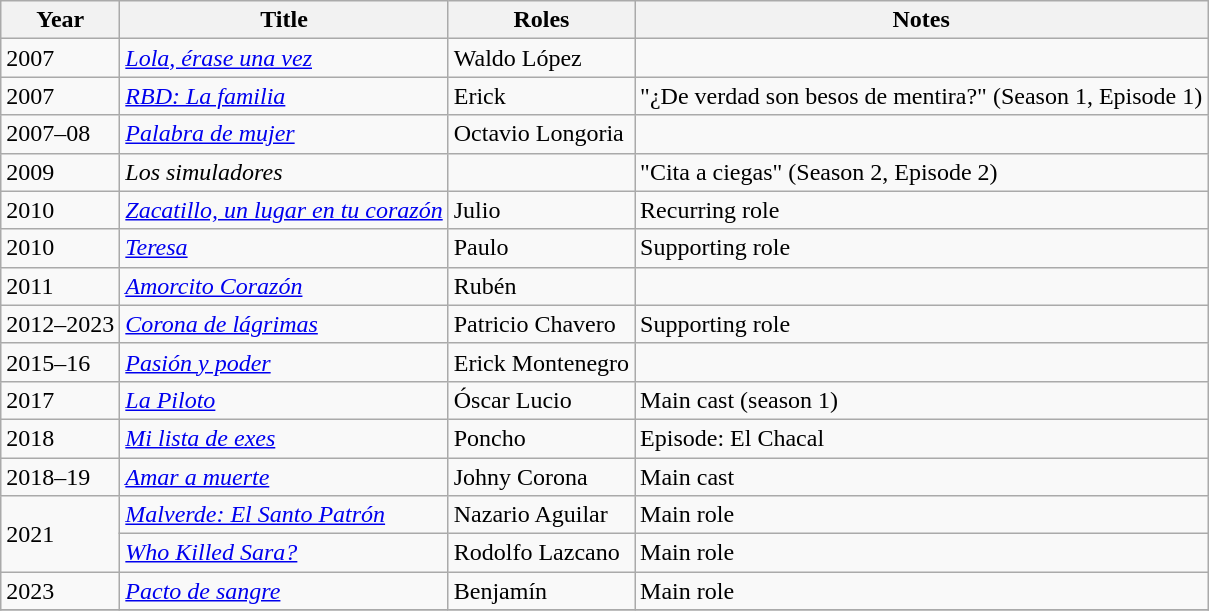<table class="wikitable sortable">
<tr>
<th>Year</th>
<th>Title</th>
<th>Roles</th>
<th>Notes</th>
</tr>
<tr>
<td>2007</td>
<td><em><a href='#'>Lola, érase una vez</a></em></td>
<td>Waldo López</td>
<td></td>
</tr>
<tr>
<td>2007</td>
<td><em><a href='#'>RBD: La familia</a></em></td>
<td>Erick</td>
<td>"¿De verdad son besos de mentira?" (Season 1, Episode 1)</td>
</tr>
<tr>
<td>2007–08</td>
<td><em><a href='#'>Palabra de mujer</a></em></td>
<td>Octavio Longoria</td>
<td></td>
</tr>
<tr>
<td>2009</td>
<td><em>Los simuladores</em></td>
<td></td>
<td>"Cita a ciegas" (Season 2, Episode 2)</td>
</tr>
<tr>
<td>2010</td>
<td><em><a href='#'>Zacatillo, un lugar en tu corazón</a></em></td>
<td>Julio</td>
<td>Recurring role</td>
</tr>
<tr>
<td>2010</td>
<td><em><a href='#'>Teresa</a></em></td>
<td>Paulo</td>
<td>Supporting role</td>
</tr>
<tr>
<td>2011</td>
<td><em><a href='#'>Amorcito Corazón</a></em></td>
<td>Rubén</td>
<td></td>
</tr>
<tr>
<td>2012–2023</td>
<td><em><a href='#'>Corona de lágrimas</a></em></td>
<td>Patricio Chavero</td>
<td>Supporting role</td>
</tr>
<tr>
<td>2015–16</td>
<td><em><a href='#'>Pasión y poder</a></em></td>
<td>Erick Montenegro</td>
<td></td>
</tr>
<tr>
<td>2017</td>
<td><em><a href='#'>La Piloto</a></em></td>
<td>Óscar Lucio</td>
<td>Main cast (season 1)</td>
</tr>
<tr>
<td>2018</td>
<td><em><a href='#'>Mi lista de exes</a></em></td>
<td>Poncho</td>
<td>Episode: El Chacal</td>
</tr>
<tr>
<td>2018–19</td>
<td><em><a href='#'>Amar a muerte</a></em></td>
<td>Johny Corona</td>
<td>Main cast</td>
</tr>
<tr>
<td rowspan="2">2021</td>
<td><em><a href='#'>Malverde: El Santo Patrón</a></em></td>
<td>Nazario Aguilar</td>
<td>Main role</td>
</tr>
<tr>
<td><em><a href='#'>Who Killed Sara?</a></em></td>
<td>Rodolfo Lazcano</td>
<td>Main role</td>
</tr>
<tr>
<td>2023</td>
<td><em><a href='#'>Pacto de sangre</a></em></td>
<td>Benjamín</td>
<td>Main role</td>
</tr>
<tr>
</tr>
</table>
